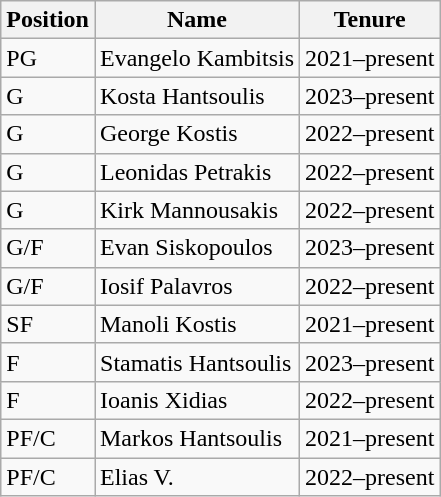<table class="wikitable">
<tr>
<th>Position</th>
<th>Name</th>
<th>Tenure</th>
</tr>
<tr>
<td>PG</td>
<td>Evangelo Kambitsis</td>
<td>2021–present</td>
</tr>
<tr>
<td>G</td>
<td>Kosta Hantsoulis</td>
<td>2023–present</td>
</tr>
<tr>
<td>G</td>
<td>George Kostis</td>
<td>2022–present</td>
</tr>
<tr>
<td>G</td>
<td>Leonidas Petrakis</td>
<td>2022–present</td>
</tr>
<tr>
<td>G</td>
<td>Kirk Mannousakis</td>
<td>2022–present</td>
</tr>
<tr>
<td>G/F</td>
<td>Evan Siskopoulos</td>
<td>2023–present</td>
</tr>
<tr>
<td>G/F</td>
<td>Iosif Palavros</td>
<td>2022–present</td>
</tr>
<tr>
<td>SF</td>
<td>Manoli Kostis</td>
<td>2021–present</td>
</tr>
<tr>
<td>F</td>
<td>Stamatis Hantsoulis</td>
<td>2023–present</td>
</tr>
<tr>
<td>F</td>
<td>Ioanis Xidias</td>
<td>2022–present</td>
</tr>
<tr>
<td>PF/C</td>
<td>Markos Hantsoulis</td>
<td>2021–present</td>
</tr>
<tr>
<td>PF/C</td>
<td>Elias V.</td>
<td>2022–present</td>
</tr>
</table>
